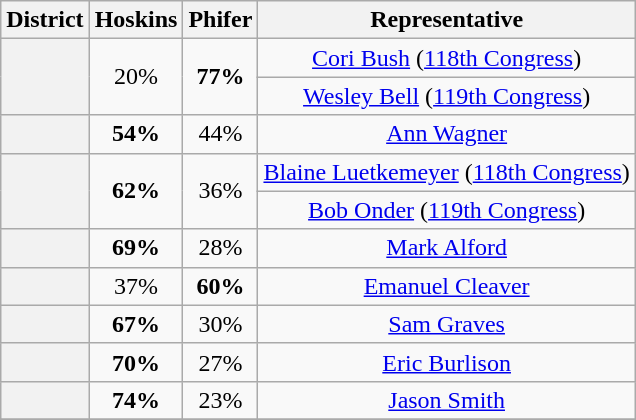<table class=wikitable>
<tr>
<th>District</th>
<th>Hoskins</th>
<th>Phifer</th>
<th>Representative</th>
</tr>
<tr align=center>
<th rowspan=2 ></th>
<td rowspan=2>20%</td>
<td rowspan=2><strong>77%</strong></td>
<td><a href='#'>Cori Bush</a> (<a href='#'>118th Congress</a>)</td>
</tr>
<tr align=center>
<td><a href='#'>Wesley Bell</a> (<a href='#'>119th Congress</a>)</td>
</tr>
<tr align=center>
<th></th>
<td><strong>54%</strong></td>
<td>44%</td>
<td><a href='#'>Ann Wagner</a></td>
</tr>
<tr align=center>
<th rowspan=2 ></th>
<td rowspan=2><strong>62%</strong></td>
<td rowspan=2>36%</td>
<td><a href='#'>Blaine Luetkemeyer</a> (<a href='#'>118th Congress</a>)</td>
</tr>
<tr align=center>
<td><a href='#'>Bob Onder</a> (<a href='#'>119th Congress</a>)</td>
</tr>
<tr align=center>
<th></th>
<td><strong>69%</strong></td>
<td>28%</td>
<td><a href='#'>Mark Alford</a></td>
</tr>
<tr align=center>
<th></th>
<td>37%</td>
<td><strong>60%</strong></td>
<td><a href='#'>Emanuel Cleaver</a></td>
</tr>
<tr align=center>
<th></th>
<td><strong>67%</strong></td>
<td>30%</td>
<td><a href='#'>Sam Graves</a></td>
</tr>
<tr align=center>
<th></th>
<td><strong>70%</strong></td>
<td>27%</td>
<td><a href='#'>Eric Burlison</a></td>
</tr>
<tr align=center>
<th></th>
<td><strong>74%</strong></td>
<td>23%</td>
<td><a href='#'>Jason Smith</a></td>
</tr>
<tr align=center>
</tr>
</table>
